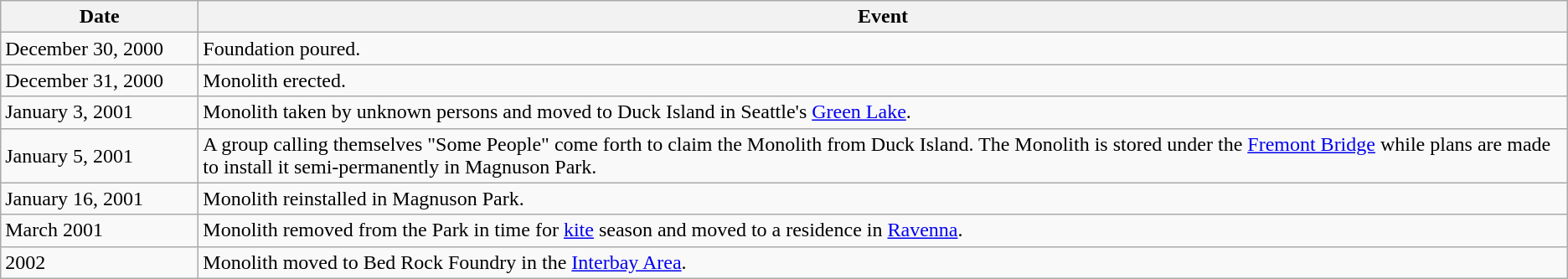<table class="wikitable">
<tr>
<th scope="col" style="width:150px;">Date</th>
<th>Event</th>
</tr>
<tr>
<td>December 30, 2000</td>
<td>Foundation poured.</td>
</tr>
<tr>
<td>December 31, 2000</td>
<td>Monolith erected.</td>
</tr>
<tr>
<td>January 3, 2001</td>
<td>Monolith taken by unknown persons and moved to Duck Island in Seattle's <a href='#'>Green Lake</a>.</td>
</tr>
<tr>
<td>January 5, 2001</td>
<td>A group calling themselves "Some People" come forth to claim the Monolith from Duck Island. The Monolith is stored under the <a href='#'>Fremont Bridge</a> while plans are made to install it semi-permanently in Magnuson Park.</td>
</tr>
<tr>
<td>January 16, 2001</td>
<td>Monolith reinstalled in Magnuson Park.</td>
</tr>
<tr>
<td>March 2001</td>
<td>Monolith removed from the Park in time for <a href='#'>kite</a> season and moved to a residence in <a href='#'>Ravenna</a>.</td>
</tr>
<tr>
<td>2002</td>
<td>Monolith moved to Bed Rock Foundry in the <a href='#'>Interbay Area</a>.</td>
</tr>
</table>
